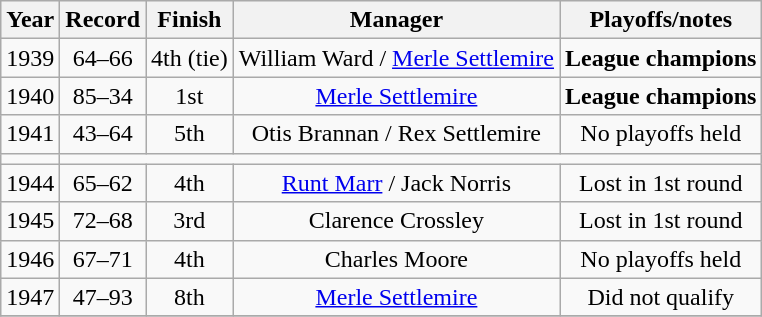<table class="wikitable">
<tr style="background: #F2F2F2;">
<th>Year</th>
<th>Record</th>
<th>Finish</th>
<th>Manager</th>
<th>Playoffs/notes</th>
</tr>
<tr align=center>
<td>1939</td>
<td>64–66</td>
<td>4th (tie)</td>
<td>William Ward / <a href='#'>Merle Settlemire</a></td>
<td><strong>League champions</strong></td>
</tr>
<tr align=center>
<td>1940</td>
<td>85–34</td>
<td>1st</td>
<td><a href='#'>Merle Settlemire</a></td>
<td><strong>League champions</strong></td>
</tr>
<tr align=center>
<td>1941</td>
<td>43–64</td>
<td>5th</td>
<td>Otis Brannan / Rex Settlemire</td>
<td>No playoffs held</td>
</tr>
<tr align=center>
<td></td>
</tr>
<tr align=center>
<td>1944</td>
<td>65–62</td>
<td>4th</td>
<td><a href='#'>Runt Marr</a> / Jack Norris</td>
<td>Lost in 1st round</td>
</tr>
<tr align=center>
<td>1945</td>
<td>72–68</td>
<td>3rd</td>
<td>Clarence Crossley</td>
<td>Lost in 1st round</td>
</tr>
<tr align=center>
<td>1946</td>
<td>67–71</td>
<td>4th</td>
<td>Charles Moore</td>
<td>No playoffs held</td>
</tr>
<tr align=center>
<td>1947</td>
<td>47–93</td>
<td>8th</td>
<td><a href='#'>Merle Settlemire</a></td>
<td>Did not qualify</td>
</tr>
<tr align=center>
</tr>
</table>
